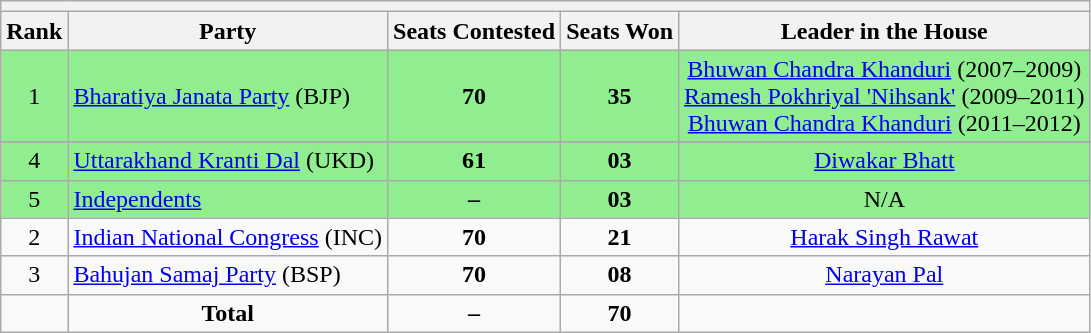<table class="wikitable sortable" style="text-align: center;">
<tr>
<th colspan=8></th>
</tr>
<tr>
<th align="center">Rank</th>
<th align="center">Party</th>
<th align="center">Seats Contested</th>
<th align="center">Seats Won</th>
<th align="center">Leader in the House</th>
</tr>
<tr style="background: #90EE90;">
<td>1</td>
<td align="left"><a href='#'>Bharatiya Janata Party</a> (BJP)</td>
<td><strong>70</strong></td>
<td><strong>35</strong></td>
<td><a href='#'>Bhuwan Chandra Khanduri</a> (2007–2009)<br><a href='#'>Ramesh Pokhriyal 'Nihsank'</a> (2009–2011)<br><a href='#'>Bhuwan Chandra Khanduri</a> (2011–2012)</td>
</tr>
<tr>
</tr>
<tr style="background: #90EE90;">
<td>4</td>
<td align="left"><a href='#'>Uttarakhand Kranti Dal</a> (UKD)</td>
<td><strong>61</strong></td>
<td><strong>03</strong></td>
<td><a href='#'>Diwakar Bhatt</a></td>
</tr>
<tr style="background: #90EE90;">
<td>5</td>
<td align="left"><a href='#'>Independents</a></td>
<td><strong>–</strong></td>
<td><strong>03</strong></td>
<td>N/A</td>
</tr>
<tr>
<td>2</td>
<td align="left"><a href='#'>Indian National Congress</a> (INC)</td>
<td><strong>70</strong></td>
<td><strong>21</strong></td>
<td><a href='#'>Harak Singh Rawat</a></td>
</tr>
<tr>
<td>3</td>
<td align="left"><a href='#'>Bahujan Samaj Party</a> (BSP)</td>
<td><strong>70</strong></td>
<td><strong>08</strong></td>
<td><a href='#'>Narayan Pal</a></td>
</tr>
<tr>
<td></td>
<td align="centre"><strong>Total </strong></td>
<td><strong>–</strong></td>
<td><strong>70</strong></td>
<td></td>
</tr>
</table>
